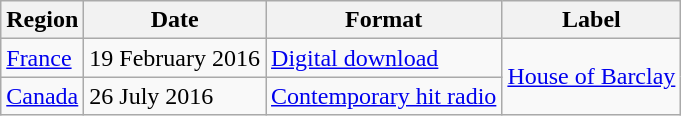<table class=wikitable>
<tr>
<th>Region</th>
<th>Date</th>
<th>Format</th>
<th>Label</th>
</tr>
<tr>
<td><a href='#'>France</a></td>
<td>19 February 2016</td>
<td><a href='#'>Digital download</a></td>
<td rowspan="2"><a href='#'>House of Barclay</a></td>
</tr>
<tr>
<td><a href='#'>Canada</a></td>
<td>26 July 2016</td>
<td><a href='#'>Contemporary hit radio</a></td>
</tr>
</table>
